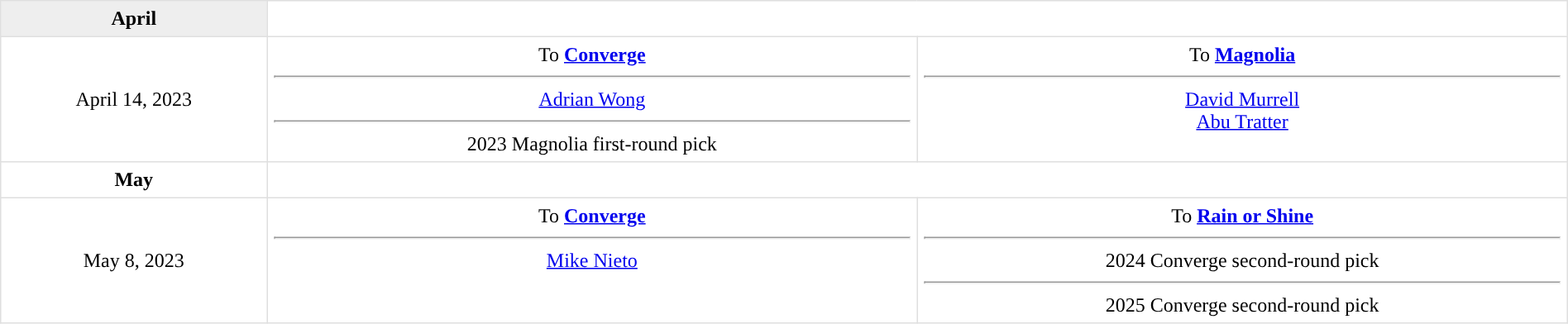<table border=1 style="border-collapse:collapse; text-align: center; width: 100%" bordercolor="#DFDFDF"  cellpadding="5">
<tr bgcolor="eeeeee">
<th>April</th>
</tr>
<tr>
<td style="width:12%">April 14, 2023</td>
<td style="width:29.3%" valign="top">To <strong><a href='#'>Converge</a></strong><hr><a href='#'>Adrian Wong</a><hr>2023 Magnolia first-round pick</td>
<td style="width:29.3%" valign="top">To <strong><a href='#'>Magnolia</a></strong><hr><a href='#'>David Murrell</a><br><a href='#'>Abu Tratter</a></td>
</tr>
<tr>
<th>May</th>
</tr>
<tr>
<td style="width:12%">May 8, 2023</td>
<td style="width:29.3%" valign="top">To <strong><a href='#'>Converge</a></strong><hr><a href='#'>Mike Nieto</a></td>
<td style="width:29.3%" valign="top">To <strong><a href='#'>Rain or Shine</a></strong><hr>2024 Converge second-round pick<hr>2025 Converge second-round pick</td>
</tr>
</table>
